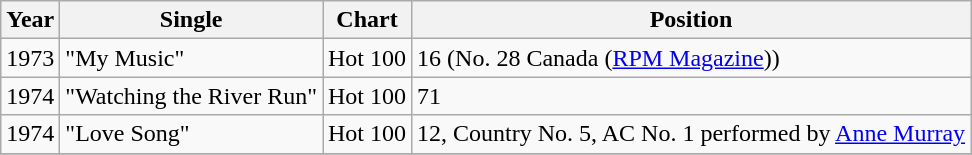<table class="wikitable">
<tr>
<th align="left">Year</th>
<th align="left">Single</th>
<th align="left">Chart</th>
<th align="left">Position</th>
</tr>
<tr>
<td align="left">1973</td>
<td align="left">"My Music"</td>
<td align="left">Hot 100</td>
<td align="left">16 (No. 28 Canada (<a href='#'>RPM Magazine</a>))</td>
</tr>
<tr>
<td align="left">1974</td>
<td align="left">"Watching the River Run"</td>
<td align="left">Hot 100</td>
<td align="left">71</td>
</tr>
<tr>
<td align="left">1974</td>
<td align="left">"Love Song"</td>
<td align="left">Hot 100</td>
<td align="left">12, Country No. 5, AC No. 1 performed by <a href='#'>Anne Murray</a></td>
</tr>
<tr>
</tr>
</table>
